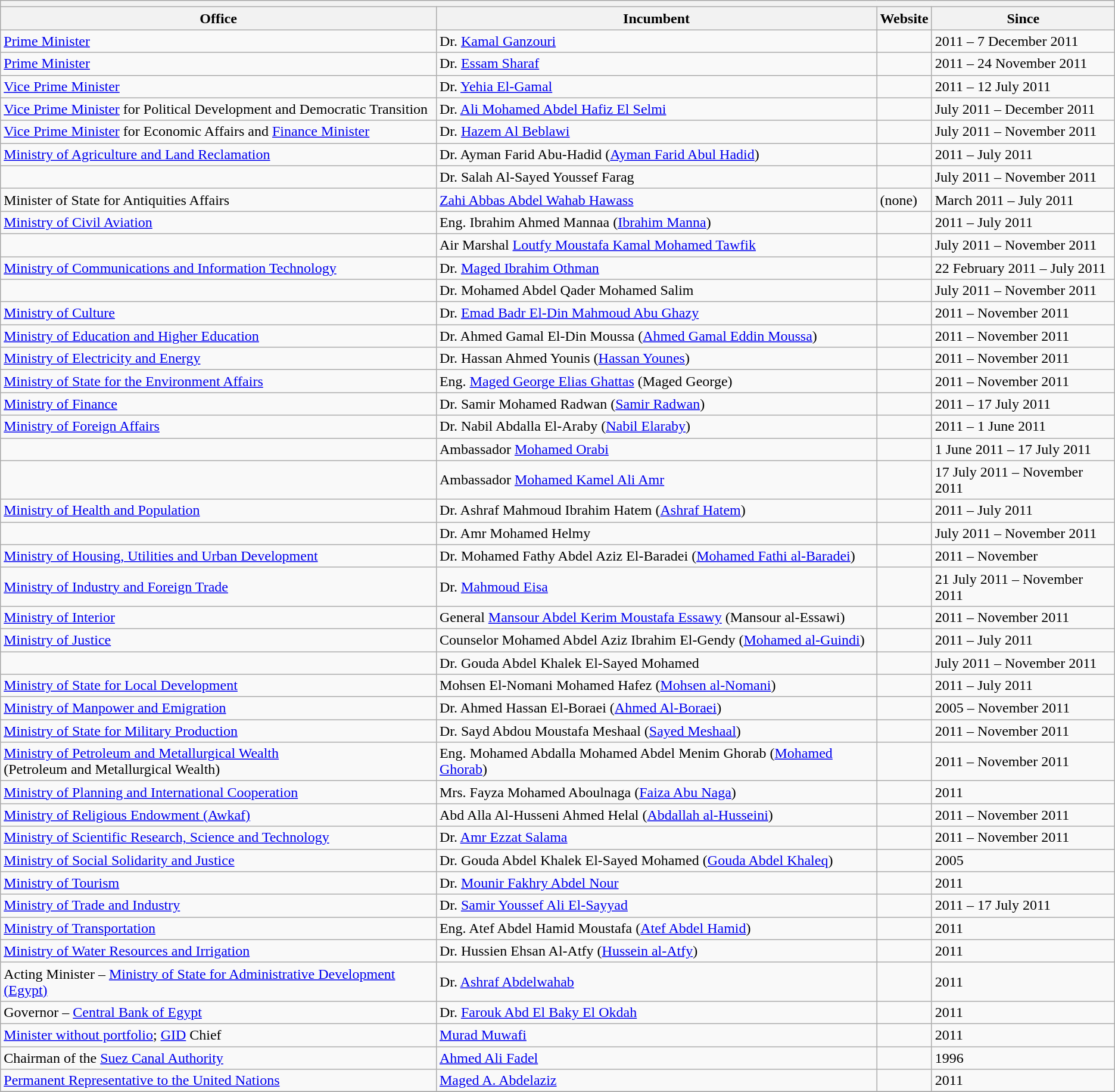<table class="wikitable collapsible">
<tr>
<th colspan="4" width=700></th>
</tr>
<tr>
<th>Office</th>
<th>Incumbent</th>
<th>Website</th>
<th>Since</th>
</tr>
<tr>
<td><a href='#'>Prime Minister</a></td>
<td>Dr. <a href='#'>Kamal Ganzouri</a></td>
<td></td>
<td>2011 – 7 December 2011</td>
</tr>
<tr>
<td><a href='#'>Prime Minister</a></td>
<td>Dr. <a href='#'>Essam Sharaf</a></td>
<td></td>
<td>2011 – 24 November 2011</td>
</tr>
<tr>
<td><a href='#'>Vice Prime Minister</a></td>
<td>Dr. <a href='#'>Yehia El-Gamal</a></td>
<td></td>
<td>2011 – 12 July 2011</td>
</tr>
<tr>
<td><a href='#'>Vice Prime Minister</a> for Political Development and Democratic Transition</td>
<td>Dr. <a href='#'>Ali Mohamed Abdel Hafiz El Selmi</a></td>
<td></td>
<td>July 2011 – December 2011</td>
</tr>
<tr>
<td><a href='#'>Vice Prime Minister</a> for Economic Affairs and <a href='#'>Finance Minister</a></td>
<td>Dr. <a href='#'>Hazem Al Beblawi</a></td>
<td></td>
<td>July 2011 – November 2011</td>
</tr>
<tr>
<td><a href='#'>Ministry of Agriculture and Land Reclamation</a></td>
<td>Dr. Ayman Farid Abu-Hadid (<a href='#'>Ayman Farid Abul Hadid</a>)</td>
<td></td>
<td>2011 – July 2011</td>
</tr>
<tr>
<td></td>
<td>Dr. Salah Al-Sayed Youssef Farag</td>
<td></td>
<td>July 2011 – November 2011</td>
</tr>
<tr>
<td>Minister of State for Antiquities Affairs</td>
<td><a href='#'>Zahi Abbas Abdel Wahab Hawass</a></td>
<td>(none)</td>
<td>March 2011 – July 2011</td>
</tr>
<tr>
<td><a href='#'>Ministry of Civil Aviation</a></td>
<td>Eng. Ibrahim Ahmed Mannaa (<a href='#'>Ibrahim Manna</a>)</td>
<td></td>
<td>2011 – July 2011</td>
</tr>
<tr>
<td></td>
<td>Air Marshal <a href='#'>Loutfy Moustafa Kamal Mohamed Tawfik</a></td>
<td></td>
<td>July 2011 – November 2011</td>
</tr>
<tr>
<td><a href='#'>Ministry of Communications and Information Technology</a></td>
<td>Dr. <a href='#'>Maged Ibrahim Othman</a></td>
<td></td>
<td>22 February 2011 – July 2011</td>
</tr>
<tr>
<td></td>
<td>Dr. Mohamed Abdel Qader Mohamed Salim</td>
<td></td>
<td>July 2011 – November 2011</td>
</tr>
<tr>
<td><a href='#'>Ministry of Culture</a></td>
<td>Dr. <a href='#'>Emad Badr El-Din Mahmoud Abu Ghazy</a></td>
<td></td>
<td>2011 – November 2011</td>
</tr>
<tr>
<td><a href='#'>Ministry of Education and Higher Education</a></td>
<td>Dr. Ahmed Gamal El-Din Moussa (<a href='#'>Ahmed Gamal Eddin Moussa</a>)</td>
<td></td>
<td>2011 – November 2011</td>
</tr>
<tr>
<td><a href='#'>Ministry of Electricity and Energy</a></td>
<td>Dr. Hassan Ahmed Younis (<a href='#'>Hassan Younes</a>)</td>
<td></td>
<td>2011 – November 2011</td>
</tr>
<tr>
<td><a href='#'>Ministry of State for the Environment Affairs</a></td>
<td>Eng. <a href='#'>Maged George Elias Ghattas</a> (Maged George)</td>
<td></td>
<td>2011 – November 2011</td>
</tr>
<tr>
<td><a href='#'>Ministry of Finance</a></td>
<td>Dr. Samir Mohamed Radwan (<a href='#'>Samir Radwan</a>)</td>
<td></td>
<td>2011 – 17 July 2011</td>
</tr>
<tr>
<td><a href='#'>Ministry of Foreign Affairs</a></td>
<td>Dr. Nabil Abdalla El-Araby (<a href='#'>Nabil Elaraby</a>)<br></td>
<td></td>
<td>2011 – 1 June 2011</td>
</tr>
<tr>
<td></td>
<td>Ambassador <a href='#'>Mohamed Orabi</a></td>
<td></td>
<td>1 June 2011 – 17 July 2011</td>
</tr>
<tr>
<td></td>
<td>Ambassador <a href='#'>Mohamed Kamel Ali Amr</a></td>
<td></td>
<td>17 July 2011 – November 2011</td>
</tr>
<tr>
<td><a href='#'>Ministry of Health and Population</a></td>
<td>Dr. Ashraf Mahmoud Ibrahim Hatem (<a href='#'>Ashraf Hatem</a>)</td>
<td></td>
<td>2011 – July 2011</td>
</tr>
<tr>
<td></td>
<td>Dr. Amr Mohamed Helmy</td>
<td></td>
<td>July 2011 – November 2011</td>
</tr>
<tr>
<td><a href='#'>Ministry of Housing, Utilities and Urban Development</a></td>
<td>Dr. Mohamed Fathy Abdel Aziz El-Baradei (<a href='#'>Mohamed Fathi al-Baradei</a>)</td>
<td></td>
<td>2011 – November</td>
</tr>
<tr>
<td><a href='#'>Ministry of Industry and Foreign Trade</a></td>
<td>Dr. <a href='#'>Mahmoud Eisa</a></td>
<td></td>
<td>21 July 2011 – November 2011</td>
</tr>
<tr>
<td><a href='#'>Ministry of Interior</a></td>
<td>General <a href='#'>Mansour Abdel Kerim Moustafa Essawy</a> (Mansour al-Essawi)</td>
<td></td>
<td>2011 – November 2011</td>
</tr>
<tr>
<td><a href='#'>Ministry of Justice</a></td>
<td>Counselor Mohamed Abdel Aziz Ibrahim El-Gendy (<a href='#'>Mohamed al-Guindi</a>)</td>
<td></td>
<td>2011 – July 2011</td>
</tr>
<tr>
<td></td>
<td>Dr. Gouda Abdel Khalek El-Sayed Mohamed</td>
<td></td>
<td>July 2011 – November 2011</td>
</tr>
<tr>
<td><a href='#'>Ministry of State for Local Development</a></td>
<td>Mohsen El-Nomani Mohamed Hafez (<a href='#'>Mohsen al-Nomani</a>)</td>
<td></td>
<td>2011 – July 2011</td>
</tr>
<tr>
<td><a href='#'>Ministry of Manpower and Emigration</a></td>
<td>Dr. Ahmed Hassan El-Boraei (<a href='#'>Ahmed Al-Boraei</a>)</td>
<td></td>
<td>2005 – November 2011</td>
</tr>
<tr>
<td><a href='#'>Ministry of State for Military Production</a></td>
<td>Dr. Sayd Abdou Moustafa Meshaal (<a href='#'>Sayed Meshaal</a>)</td>
<td></td>
<td>2011 – November 2011</td>
</tr>
<tr>
<td><a href='#'>Ministry of Petroleum and Metallurgical Wealth</a><br>(Petroleum and Metallurgical Wealth)</td>
<td>Eng. Mohamed Abdalla Mohamed Abdel Menim Ghorab (<a href='#'>Mohamed Ghorab</a>)</td>
<td></td>
<td>2011 – November 2011</td>
</tr>
<tr>
<td><a href='#'>Ministry of Planning and International Cooperation</a></td>
<td>Mrs. Fayza Mohamed Aboulnaga (<a href='#'>Faiza Abu Naga</a>)</td>
<td></td>
<td>2011</td>
</tr>
<tr>
<td><a href='#'>Ministry of Religious Endowment (Awkaf)</a></td>
<td>Abd Alla Al-Husseni Ahmed Helal (<a href='#'>Abdallah al-Husseini</a>)</td>
<td></td>
<td>2011 – November 2011</td>
</tr>
<tr>
<td><a href='#'>Ministry of Scientific Research, Science and Technology</a></td>
<td>Dr. <a href='#'>Amr Ezzat Salama</a></td>
<td></td>
<td>2011 – November 2011</td>
</tr>
<tr>
<td><a href='#'>Ministry of Social Solidarity and Justice</a></td>
<td>Dr. Gouda Abdel Khalek El-Sayed Mohamed (<a href='#'>Gouda Abdel Khaleq</a>)</td>
<td></td>
<td>2005</td>
</tr>
<tr>
<td><a href='#'>Ministry of Tourism</a></td>
<td>Dr. <a href='#'>Mounir Fakhry Abdel Nour</a></td>
<td></td>
<td>2011</td>
</tr>
<tr>
<td><a href='#'>Ministry of Trade and Industry</a></td>
<td>Dr. <a href='#'>Samir Youssef Ali El-Sayyad</a></td>
<td></td>
<td>2011 – 17 July 2011</td>
</tr>
<tr>
<td><a href='#'>Ministry of Transportation</a></td>
<td>Eng. Atef Abdel Hamid Moustafa (<a href='#'>Atef Abdel Hamid</a>)</td>
<td></td>
<td>2011</td>
</tr>
<tr>
<td><a href='#'>Ministry of Water Resources and Irrigation</a></td>
<td>Dr. Hussien Ehsan Al-Atfy (<a href='#'>Hussein al-Atfy</a>)</td>
<td></td>
<td>2011</td>
</tr>
<tr>
<td>Acting Minister – <a href='#'>Ministry of State for Administrative Development (Egypt)</a></td>
<td>Dr. <a href='#'>Ashraf Abdelwahab</a></td>
<td></td>
<td>2011</td>
</tr>
<tr>
<td>Governor – <a href='#'>Central Bank of Egypt</a></td>
<td>Dr. <a href='#'>Farouk Abd El Baky El Okdah</a></td>
<td></td>
<td>2011</td>
</tr>
<tr>
<td><a href='#'>Minister without portfolio</a>; <a href='#'>GID</a> Chief</td>
<td><a href='#'>Murad Muwafi</a></td>
<td></td>
<td>2011</td>
</tr>
<tr>
<td>Chairman of the <a href='#'>Suez Canal Authority</a></td>
<td><a href='#'>Ahmed Ali Fadel</a></td>
<td></td>
<td>1996</td>
</tr>
<tr>
<td><a href='#'>Permanent Representative to the United Nations</a></td>
<td><a href='#'>Maged A. Abdelaziz</a></td>
<td></td>
<td>2011</td>
</tr>
<tr>
</tr>
</table>
